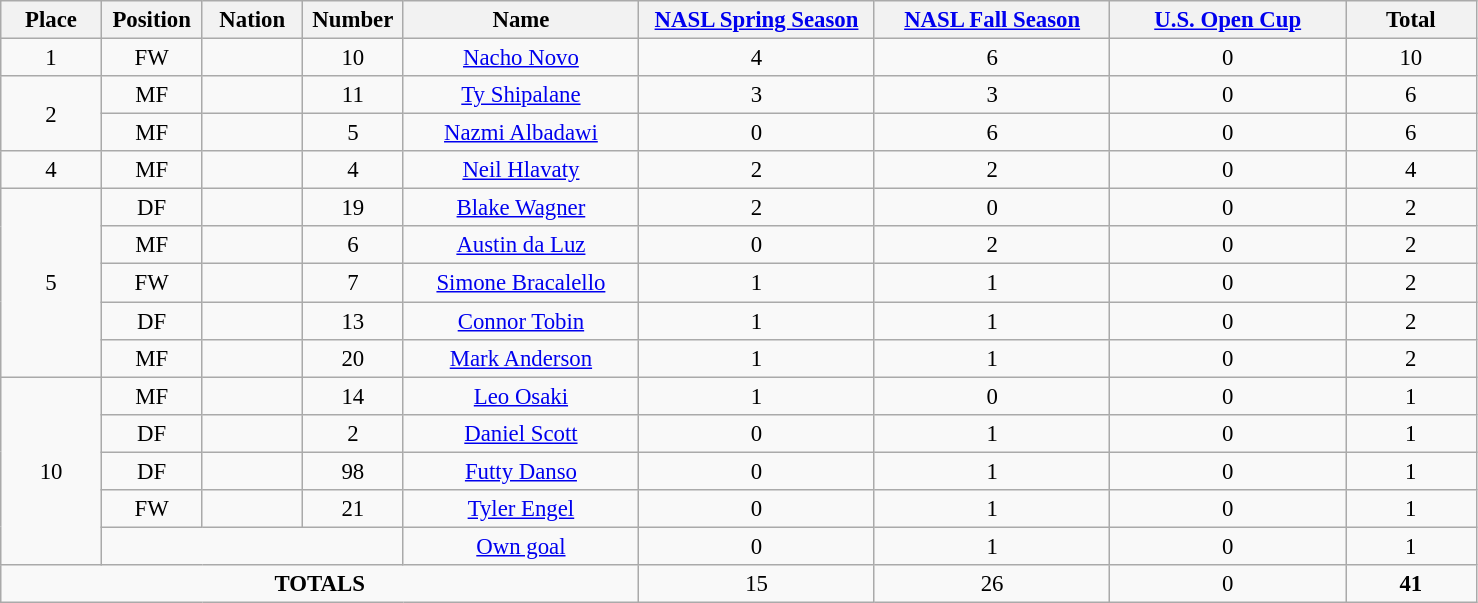<table class="wikitable" style="font-size: 95%; text-align: center;">
<tr>
<th width=60>Place</th>
<th width=60>Position</th>
<th width=60>Nation</th>
<th width=60>Number</th>
<th width=150>Name</th>
<th width=150><a href='#'>NASL Spring Season</a></th>
<th width=150><a href='#'>NASL Fall Season</a></th>
<th width=150><a href='#'>U.S. Open Cup</a></th>
<th width=80>Total</th>
</tr>
<tr>
<td>1</td>
<td>FW</td>
<td></td>
<td>10</td>
<td><a href='#'>Nacho Novo</a></td>
<td>4</td>
<td>6</td>
<td>0</td>
<td>10</td>
</tr>
<tr>
<td rowspan="2">2</td>
<td>MF</td>
<td></td>
<td>11</td>
<td><a href='#'>Ty Shipalane</a></td>
<td>3</td>
<td>3</td>
<td>0</td>
<td>6</td>
</tr>
<tr>
<td>MF</td>
<td></td>
<td>5</td>
<td><a href='#'>Nazmi Albadawi</a></td>
<td>0</td>
<td>6</td>
<td>0</td>
<td>6</td>
</tr>
<tr>
<td>4</td>
<td>MF</td>
<td></td>
<td>4</td>
<td><a href='#'>Neil Hlavaty</a></td>
<td>2</td>
<td>2</td>
<td>0</td>
<td>4</td>
</tr>
<tr>
<td rowspan="5">5</td>
<td>DF</td>
<td></td>
<td>19</td>
<td><a href='#'>Blake Wagner</a></td>
<td>2</td>
<td>0</td>
<td>0</td>
<td>2</td>
</tr>
<tr>
<td>MF</td>
<td></td>
<td>6</td>
<td><a href='#'>Austin da Luz</a></td>
<td>0</td>
<td>2</td>
<td>0</td>
<td>2</td>
</tr>
<tr>
<td>FW</td>
<td></td>
<td>7</td>
<td><a href='#'>Simone Bracalello</a></td>
<td>1</td>
<td>1</td>
<td>0</td>
<td>2</td>
</tr>
<tr>
<td>DF</td>
<td></td>
<td>13</td>
<td><a href='#'>Connor Tobin</a></td>
<td>1</td>
<td>1</td>
<td>0</td>
<td>2</td>
</tr>
<tr>
<td>MF</td>
<td></td>
<td>20</td>
<td><a href='#'>Mark Anderson</a></td>
<td>1</td>
<td>1</td>
<td>0</td>
<td>2</td>
</tr>
<tr>
<td rowspan="5">10</td>
<td>MF</td>
<td></td>
<td>14</td>
<td><a href='#'>Leo Osaki</a></td>
<td>1</td>
<td>0</td>
<td>0</td>
<td>1</td>
</tr>
<tr>
<td>DF</td>
<td></td>
<td>2</td>
<td><a href='#'>Daniel Scott</a></td>
<td>0</td>
<td>1</td>
<td>0</td>
<td>1</td>
</tr>
<tr>
<td>DF</td>
<td></td>
<td>98</td>
<td><a href='#'>Futty Danso</a></td>
<td>0</td>
<td>1</td>
<td>0</td>
<td>1</td>
</tr>
<tr>
<td>FW</td>
<td></td>
<td>21</td>
<td><a href='#'>Tyler Engel</a></td>
<td>0</td>
<td>1</td>
<td>0</td>
<td>1</td>
</tr>
<tr>
<td colspan="3"></td>
<td><a href='#'>Own goal</a></td>
<td>0</td>
<td>1</td>
<td>0</td>
<td>1</td>
</tr>
<tr>
<td colspan="5"><strong>TOTALS</strong></td>
<td>15</td>
<td>26</td>
<td>0</td>
<td><strong>41</strong></td>
</tr>
</table>
